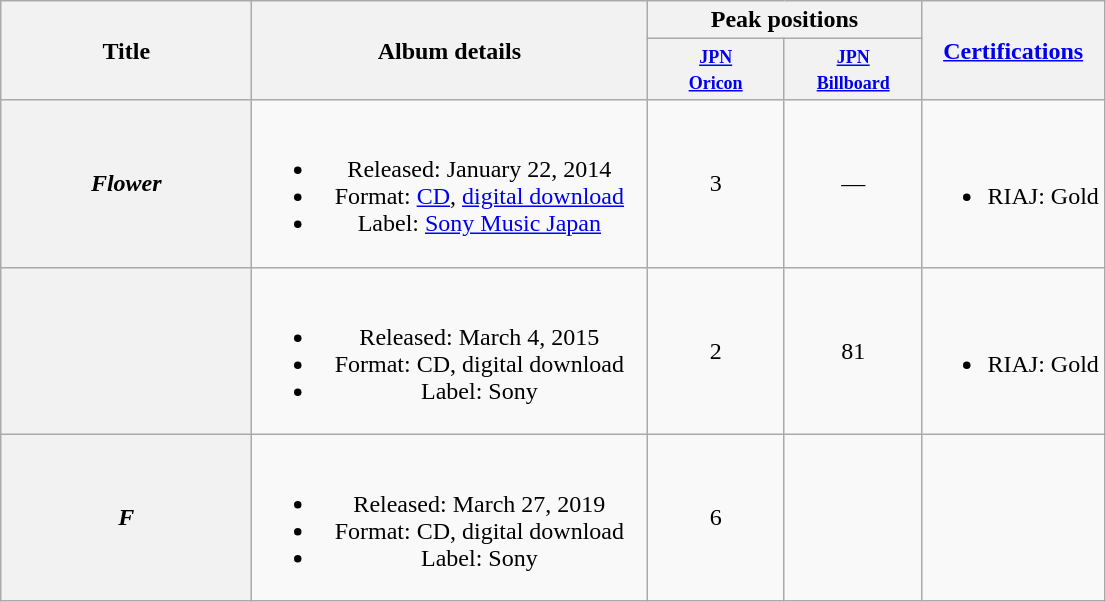<table class="wikitable plainrowheaders" style="text-align:center;">
<tr>
<th scope="col" rowspan="2" style="width:10em;">Title</th>
<th scope="col" rowspan="2" style="width:16em;">Album details</th>
<th scope="col" colspan="2" style="width:11em;">Peak positions</th>
<th scope="col" rowspan="2"><a href='#'>Certifications</a></th>
</tr>
<tr>
<th scope="col" style="width:4em;font-size:90%;"><small><a href='#'>JPN<br>Oricon</a></small><br></th>
<th scope="col" style="width:4em;font-size:90%;"><small><a href='#'>JPN<br>Billboard</a></small><br></th>
</tr>
<tr>
<th scope="row"><em>Flower</em></th>
<td><br><ul><li>Released: January 22, 2014</li><li>Format: <a href='#'>CD</a>, <a href='#'>digital download</a></li><li>Label: <a href='#'>Sony Music Japan</a></li></ul></td>
<td>3</td>
<td>—</td>
<td><br><ul><li>RIAJ: Gold</li></ul></td>
</tr>
<tr>
<th scope="row"></th>
<td><br><ul><li>Released: March 4, 2015</li><li>Format: CD, digital download</li><li>Label: Sony</li></ul></td>
<td>2</td>
<td>81</td>
<td><br><ul><li>RIAJ: Gold</li></ul></td>
</tr>
<tr>
<th scope="row"><em>F</em></th>
<td><br><ul><li>Released: March 27, 2019</li><li>Format: CD, digital download</li><li>Label: Sony</li></ul></td>
<td>6</td>
<td></td>
<td></td>
</tr>
</table>
